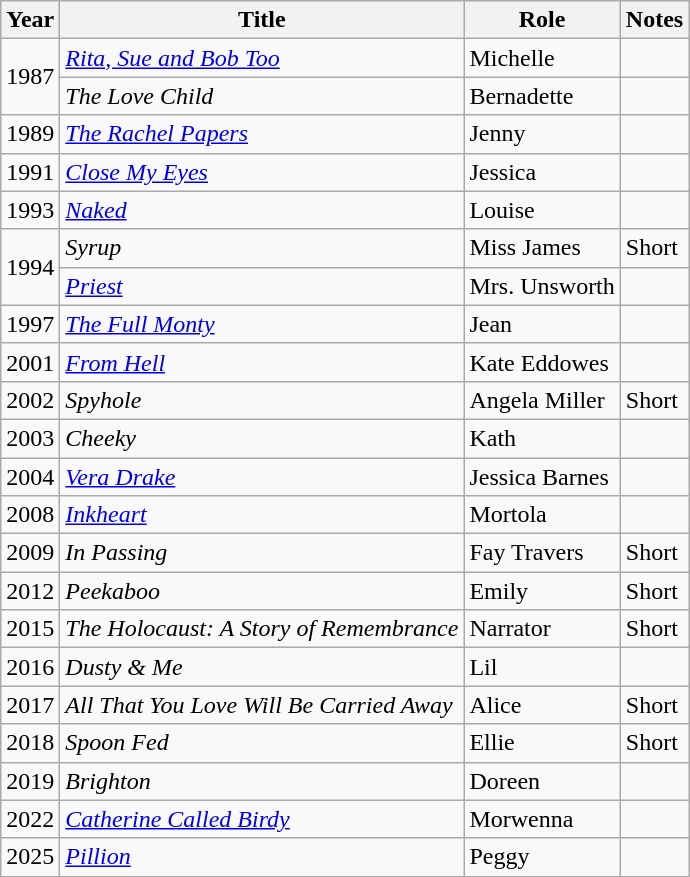<table class="wikitable">
<tr>
<th>Year</th>
<th>Title</th>
<th>Role</th>
<th>Notes</th>
</tr>
<tr>
<td rowspan="2">1987</td>
<td><em><a href='#'>Rita, Sue and Bob Too</a></em></td>
<td>Michelle</td>
<td></td>
</tr>
<tr>
<td><em>The Love Child</em></td>
<td>Bernadette</td>
<td></td>
</tr>
<tr>
<td>1989</td>
<td><em><a href='#'>The Rachel Papers</a></em></td>
<td>Jenny</td>
<td></td>
</tr>
<tr>
<td>1991</td>
<td><em><a href='#'>Close My Eyes</a></em></td>
<td>Jessica</td>
<td></td>
</tr>
<tr>
<td>1993</td>
<td><em><a href='#'>Naked</a></em></td>
<td>Louise</td>
<td></td>
</tr>
<tr>
<td rowspan="2">1994</td>
<td><em>Syrup</em></td>
<td>Miss James</td>
<td>Short</td>
</tr>
<tr>
<td><em><a href='#'>Priest</a></em></td>
<td>Mrs. Unsworth</td>
<td></td>
</tr>
<tr>
<td>1997</td>
<td><em><a href='#'>The Full Monty</a></em></td>
<td>Jean</td>
<td></td>
</tr>
<tr>
<td>2001</td>
<td><em><a href='#'>From Hell</a></em></td>
<td>Kate Eddowes</td>
<td></td>
</tr>
<tr>
<td>2002</td>
<td><em>Spyhole</em></td>
<td>Angela Miller</td>
<td>Short</td>
</tr>
<tr>
<td>2003</td>
<td><em>Cheeky</em></td>
<td>Kath</td>
<td></td>
</tr>
<tr>
<td>2004</td>
<td><em><a href='#'>Vera Drake</a></em></td>
<td>Jessica Barnes</td>
<td></td>
</tr>
<tr>
<td>2008</td>
<td><em><a href='#'>Inkheart</a></em></td>
<td>Mortola</td>
<td></td>
</tr>
<tr>
<td>2009</td>
<td><em>In Passing</em></td>
<td>Fay Travers</td>
<td>Short</td>
</tr>
<tr>
<td>2012</td>
<td><em>Peekaboo</em></td>
<td>Emily</td>
<td>Short</td>
</tr>
<tr>
<td>2015</td>
<td><em>The Holocaust: A Story of Remembrance</em></td>
<td>Narrator</td>
<td>Short</td>
</tr>
<tr>
<td>2016</td>
<td><em>Dusty & Me</em></td>
<td>Lil</td>
<td></td>
</tr>
<tr>
<td>2017</td>
<td><em>All That You Love Will Be Carried Away</em></td>
<td>Alice</td>
<td>Short</td>
</tr>
<tr>
<td>2018</td>
<td><em>Spoon Fed</em></td>
<td>Ellie</td>
<td>Short</td>
</tr>
<tr>
<td>2019</td>
<td><em>Brighton</em></td>
<td>Doreen</td>
<td></td>
</tr>
<tr>
<td>2022</td>
<td><em><a href='#'>Catherine Called Birdy</a></em></td>
<td>Morwenna</td>
<td></td>
</tr>
<tr>
<td>2025</td>
<td><em><a href='#'>Pillion</a></em></td>
<td>Peggy</td>
<td></td>
</tr>
</table>
